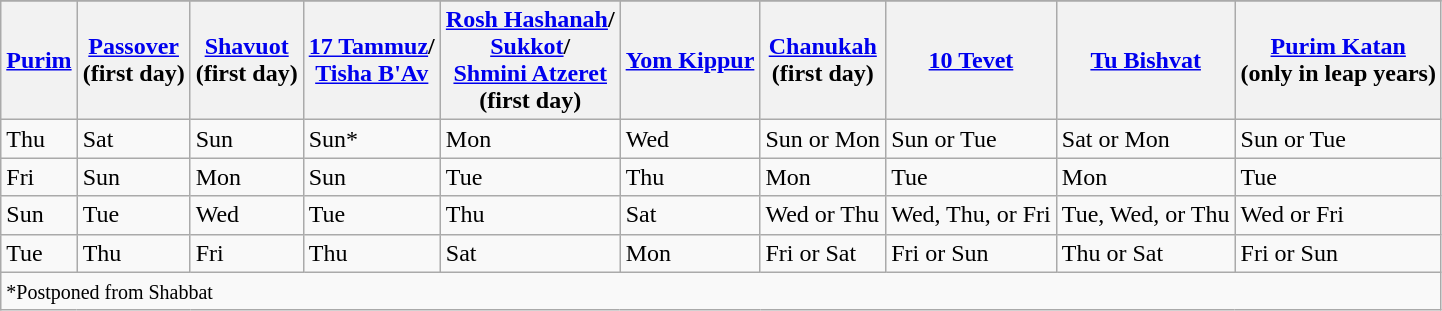<table class="wikitable">
<tr style="background-color:#DDDDDD;text-align:center;">
</tr>
<tr>
<th><a href='#'>Purim</a></th>
<th><a href='#'>Passover</a><br>(first day)</th>
<th><a href='#'>Shavuot</a><br>(first day)</th>
<th><a href='#'>17 Tammuz</a>/<br><a href='#'>Tisha B'Av</a></th>
<th><a href='#'>Rosh Hashanah</a>/<br><a href='#'>Sukkot</a>/<br><a href='#'>Shmini Atzeret</a><br>(first day)</th>
<th><a href='#'>Yom Kippur</a></th>
<th><a href='#'>Chanukah</a><br>(first day)</th>
<th><a href='#'>10 Tevet</a></th>
<th><a href='#'>Tu Bishvat</a></th>
<th><a href='#'>Purim Katan</a><br>(only in leap years)</th>
</tr>
<tr>
<td>Thu</td>
<td>Sat</td>
<td>Sun</td>
<td>Sun*</td>
<td>Mon</td>
<td>Wed</td>
<td>Sun or Mon</td>
<td>Sun or Tue</td>
<td>Sat or Mon</td>
<td>Sun or Tue</td>
</tr>
<tr>
<td>Fri</td>
<td>Sun</td>
<td>Mon</td>
<td>Sun</td>
<td>Tue</td>
<td>Thu</td>
<td>Mon</td>
<td>Tue</td>
<td>Mon</td>
<td>Tue</td>
</tr>
<tr>
<td>Sun</td>
<td>Tue</td>
<td>Wed</td>
<td>Tue</td>
<td>Thu</td>
<td>Sat</td>
<td>Wed or Thu</td>
<td>Wed, Thu, or Fri</td>
<td>Tue, Wed, or Thu</td>
<td>Wed or Fri</td>
</tr>
<tr>
<td>Tue</td>
<td>Thu</td>
<td>Fri</td>
<td>Thu</td>
<td>Sat</td>
<td>Mon</td>
<td>Fri or Sat</td>
<td>Fri or Sun</td>
<td>Thu or Sat</td>
<td>Fri or Sun</td>
</tr>
<tr>
<td colspan=10><small>*Postponed from Shabbat</small></td>
</tr>
</table>
